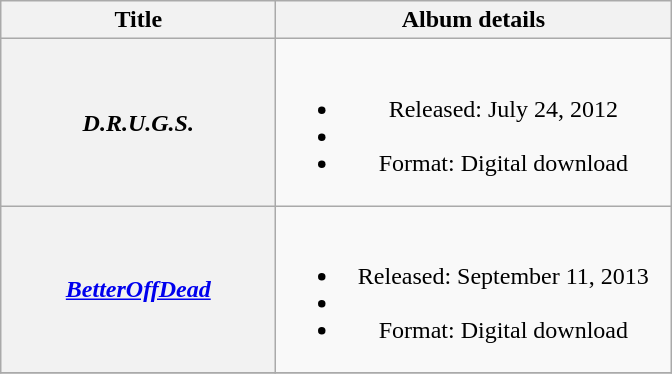<table class="wikitable plainrowheaders" style="text-align:center;">
<tr>
<th scope="col" style="width:11em;">Title</th>
<th scope="col" style="width:16em;">Album details</th>
</tr>
<tr>
<th scope="row"><em>D.R.U.G.S.</em></th>
<td><br><ul><li>Released: July 24, 2012</li><li></li><li>Format: Digital download</li></ul></td>
</tr>
<tr>
<th scope="row"><em><a href='#'>BetterOffDead</a></em></th>
<td><br><ul><li>Released: September 11, 2013</li><li></li><li>Format: Digital download</li></ul></td>
</tr>
<tr>
</tr>
</table>
